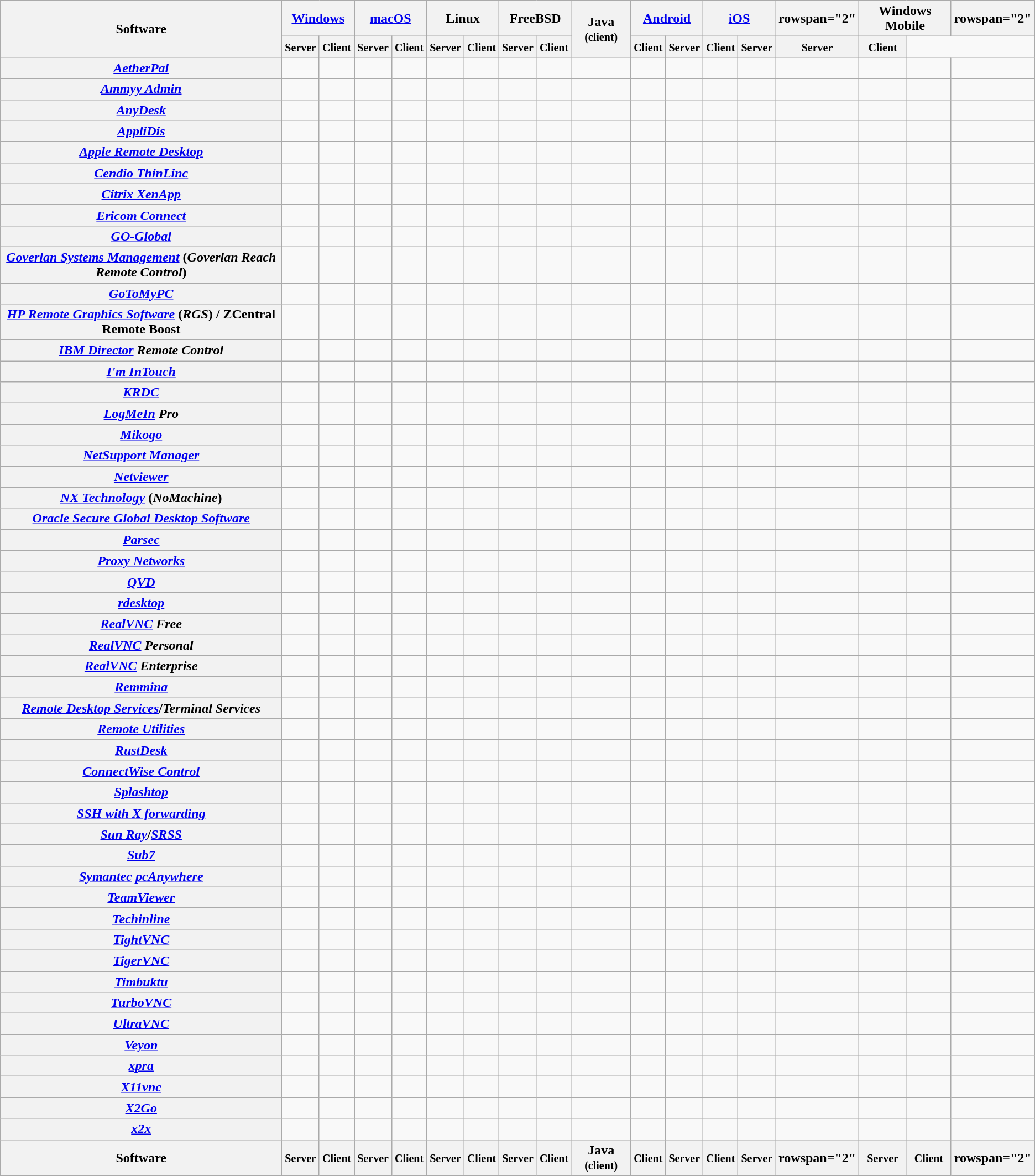<table class="wikitable plainrowheaders sortable sort-under sticky-table-head sticky-table-col1" style="text-align: center;">
<tr>
<th rowspan="2">Software</th>
<th colspan="2"><a href='#'>Windows</a></th>
<th colspan="2"><a href='#'>macOS</a></th>
<th colspan="2">Linux</th>
<th colspan="2">FreeBSD</th>
<th rowspan="2">Java <small>(client)</small></th>
<th colspan="2"><a href='#'>Android</a></th>
<th colspan="2"><a href='#'>iOS</a></th>
<th>rowspan="2" </th>
<th colspan="2">Windows Mobile</th>
<th>rowspan="2" </th>
</tr>
<tr>
<th><small>Server</small></th>
<th><small>Client</small></th>
<th><small>Server</small></th>
<th><small>Client</small></th>
<th><small>Server</small></th>
<th><small>Client</small></th>
<th><small>Server</small></th>
<th><small>Client</small></th>
<th><small>Client</small></th>
<th><small>Server</small></th>
<th><small>Client</small></th>
<th><small>Server</small></th>
<th><small>Server</small></th>
<th><small>Client</small></th>
</tr>
<tr>
<th scope="row"><em><a href='#'>AetherPal</a></em></th>
<td></td>
<td></td>
<td></td>
<td></td>
<td></td>
<td></td>
<td></td>
<td></td>
<td></td>
<td></td>
<td></td>
<td></td>
<td></td>
<td></td>
<td></td>
<td></td>
<td></td>
</tr>
<tr>
<th scope="row"><em><a href='#'>Ammyy Admin</a></em></th>
<td></td>
<td></td>
<td></td>
<td></td>
<td></td>
<td></td>
<td></td>
<td></td>
<td></td>
<td></td>
<td></td>
<td></td>
<td></td>
<td></td>
<td></td>
<td></td>
<td></td>
</tr>
<tr>
<th scope="row"><em><a href='#'>AnyDesk</a></em></th>
<td></td>
<td></td>
<td></td>
<td></td>
<td></td>
<td></td>
<td></td>
<td></td>
<td></td>
<td></td>
<td></td>
<td></td>
<td></td>
<td></td>
<td></td>
<td></td>
<td></td>
</tr>
<tr>
<th scope="row"><em><a href='#'>AppliDis</a></em></th>
<td></td>
<td></td>
<td></td>
<td></td>
<td></td>
<td></td>
<td></td>
<td></td>
<td></td>
<td></td>
<td></td>
<td></td>
<td></td>
<td></td>
<td></td>
<td></td>
<td></td>
</tr>
<tr>
<th scope="row"><em><a href='#'>Apple Remote Desktop</a></em></th>
<td></td>
<td></td>
<td></td>
<td></td>
<td></td>
<td></td>
<td></td>
<td></td>
<td></td>
<td></td>
<td></td>
<td></td>
<td></td>
<td></td>
<td></td>
<td></td>
<td></td>
</tr>
<tr>
<th scope="row"><em><a href='#'>Cendio ThinLinc</a></em></th>
<td></td>
<td></td>
<td></td>
<td></td>
<td></td>
<td></td>
<td></td>
<td></td>
<td></td>
<td></td>
<td></td>
<td></td>
<td></td>
<td></td>
<td></td>
<td></td>
<td></td>
</tr>
<tr>
<th scope="row"><em><a href='#'>Citrix XenApp</a></em></th>
<td></td>
<td></td>
<td></td>
<td></td>
<td></td>
<td></td>
<td></td>
<td></td>
<td></td>
<td></td>
<td></td>
<td></td>
<td></td>
<td></td>
<td></td>
<td></td>
<td></td>
</tr>
<tr>
<th scope="row"><em><a href='#'>Ericom Connect</a></em></th>
<td></td>
<td></td>
<td></td>
<td></td>
<td></td>
<td></td>
<td></td>
<td></td>
<td></td>
<td></td>
<td></td>
<td></td>
<td></td>
<td></td>
<td></td>
<td></td>
<td></td>
</tr>
<tr>
<th scope="row"><em><a href='#'>GO-Global</a></em></th>
<td></td>
<td></td>
<td></td>
<td></td>
<td></td>
<td></td>
<td></td>
<td></td>
<td></td>
<td></td>
<td></td>
<td></td>
<td></td>
<td></td>
<td></td>
<td></td>
<td></td>
</tr>
<tr>
<th scope="row"><em><a href='#'>Goverlan Systems Management</a></em> (<em>Goverlan Reach Remote Control</em>)</th>
<td></td>
<td></td>
<td></td>
<td></td>
<td></td>
<td></td>
<td></td>
<td></td>
<td></td>
<td></td>
<td></td>
<td></td>
<td></td>
<td></td>
<td></td>
<td></td>
<td></td>
</tr>
<tr>
<th scope="row"><em><a href='#'>GoToMyPC</a></em></th>
<td></td>
<td></td>
<td></td>
<td></td>
<td></td>
<td></td>
<td></td>
<td></td>
<td></td>
<td></td>
<td></td>
<td></td>
<td></td>
<td></td>
<td></td>
<td></td>
<td></td>
</tr>
<tr>
<th scope="row"><em><a href='#'>HP Remote Graphics Software</a></em> (<em>RGS</em>) / ZCentral Remote Boost</th>
<td></td>
<td></td>
<td></td>
<td></td>
<td></td>
<td></td>
<td></td>
<td></td>
<td></td>
<td></td>
<td></td>
<td></td>
<td></td>
<td></td>
<td></td>
<td></td>
<td></td>
</tr>
<tr>
<th scope="row"><em><a href='#'>IBM Director</a> Remote Control</em></th>
<td></td>
<td></td>
<td></td>
<td></td>
<td></td>
<td></td>
<td></td>
<td></td>
<td></td>
<td></td>
<td></td>
<td></td>
<td></td>
<td></td>
<td></td>
<td></td>
<td></td>
</tr>
<tr>
<th scope="row"><em><a href='#'>I'm InTouch</a></em></th>
<td></td>
<td></td>
<td></td>
<td></td>
<td></td>
<td></td>
<td></td>
<td></td>
<td></td>
<td></td>
<td></td>
<td></td>
<td></td>
<td></td>
<td></td>
<td></td>
<td></td>
</tr>
<tr>
<th scope="row"><em><a href='#'>KRDC</a></em></th>
<td></td>
<td></td>
<td></td>
<td></td>
<td></td>
<td></td>
<td></td>
<td></td>
<td></td>
<td></td>
<td></td>
<td></td>
<td></td>
<td></td>
<td></td>
<td></td>
<td></td>
</tr>
<tr>
<th scope="row"><em><a href='#'>LogMeIn</a> Pro</em></th>
<td></td>
<td></td>
<td></td>
<td></td>
<td></td>
<td></td>
<td></td>
<td></td>
<td></td>
<td></td>
<td></td>
<td></td>
<td></td>
<td></td>
<td></td>
<td></td>
<td></td>
</tr>
<tr>
<th scope="row"><em><a href='#'>Mikogo</a></em></th>
<td></td>
<td></td>
<td></td>
<td></td>
<td></td>
<td></td>
<td></td>
<td></td>
<td></td>
<td></td>
<td></td>
<td></td>
<td></td>
<td></td>
<td></td>
<td></td>
<td></td>
</tr>
<tr>
<th scope="row"><em><a href='#'>NetSupport Manager</a></em></th>
<td></td>
<td></td>
<td></td>
<td></td>
<td></td>
<td></td>
<td></td>
<td></td>
<td></td>
<td></td>
<td></td>
<td></td>
<td></td>
<td></td>
<td></td>
<td></td>
<td></td>
</tr>
<tr>
<th scope="row"><em><a href='#'>Netviewer</a></em></th>
<td></td>
<td></td>
<td></td>
<td></td>
<td></td>
<td></td>
<td></td>
<td></td>
<td></td>
<td></td>
<td></td>
<td></td>
<td></td>
<td></td>
<td></td>
<td></td>
<td></td>
</tr>
<tr>
<th scope="row"><em><a href='#'>NX Technology</a></em> (<em>NoMachine</em>)</th>
<td></td>
<td></td>
<td></td>
<td></td>
<td></td>
<td></td>
<td></td>
<td></td>
<td></td>
<td></td>
<td></td>
<td></td>
<td></td>
<td></td>
<td></td>
<td></td>
<td></td>
</tr>
<tr>
<th scope="row"><em><a href='#'>Oracle Secure Global Desktop Software</a></em></th>
<td></td>
<td></td>
<td></td>
<td></td>
<td></td>
<td></td>
<td></td>
<td></td>
<td></td>
<td></td>
<td></td>
<td></td>
<td></td>
<td></td>
<td></td>
<td></td>
<td></td>
</tr>
<tr>
<th scope="row"><em><a href='#'>Parsec</a></em></th>
<td></td>
<td></td>
<td></td>
<td></td>
<td></td>
<td></td>
<td></td>
<td></td>
<td></td>
<td></td>
<td></td>
<td></td>
<td></td>
<td></td>
<td></td>
<td></td>
<td></td>
</tr>
<tr>
<th scope="row"><em><a href='#'>Proxy Networks</a></em></th>
<td></td>
<td></td>
<td></td>
<td></td>
<td></td>
<td></td>
<td></td>
<td></td>
<td></td>
<td></td>
<td></td>
<td></td>
<td></td>
<td></td>
<td></td>
<td></td>
<td></td>
</tr>
<tr>
<th scope="row"><em><a href='#'>QVD</a></em></th>
<td></td>
<td></td>
<td></td>
<td></td>
<td></td>
<td></td>
<td></td>
<td></td>
<td></td>
<td></td>
<td></td>
<td></td>
<td></td>
<td></td>
<td></td>
<td></td>
<td></td>
</tr>
<tr>
<th scope="row"><em><a href='#'>rdesktop</a></em></th>
<td></td>
<td></td>
<td></td>
<td></td>
<td></td>
<td></td>
<td></td>
<td></td>
<td></td>
<td></td>
<td></td>
<td></td>
<td></td>
<td></td>
<td></td>
<td></td>
<td></td>
</tr>
<tr>
<th scope="row"><em><a href='#'>RealVNC</a> Free</em></th>
<td></td>
<td></td>
<td></td>
<td></td>
<td></td>
<td></td>
<td></td>
<td></td>
<td></td>
<td></td>
<td></td>
<td></td>
<td></td>
<td></td>
<td></td>
<td></td>
<td></td>
</tr>
<tr>
<th scope="row"><em><a href='#'>RealVNC</a> Personal</em></th>
<td></td>
<td></td>
<td></td>
<td></td>
<td></td>
<td></td>
<td></td>
<td></td>
<td></td>
<td></td>
<td></td>
<td></td>
<td></td>
<td></td>
<td></td>
<td></td>
<td></td>
</tr>
<tr>
<th scope="row"><em><a href='#'>RealVNC</a> Enterprise</em></th>
<td></td>
<td></td>
<td></td>
<td></td>
<td></td>
<td></td>
<td></td>
<td></td>
<td></td>
<td></td>
<td></td>
<td></td>
<td></td>
<td></td>
<td></td>
<td></td>
<td></td>
</tr>
<tr>
<th scope="row"><em><a href='#'>Remmina</a></em></th>
<td></td>
<td></td>
<td></td>
<td></td>
<td></td>
<td></td>
<td></td>
<td></td>
<td></td>
<td></td>
<td></td>
<td></td>
<td></td>
<td></td>
<td></td>
<td></td>
<td></td>
</tr>
<tr>
<th scope="row"><em><a href='#'>Remote Desktop Services</a></em>/<em>Terminal Services</em></th>
<td></td>
<td></td>
<td></td>
<td></td>
<td></td>
<td></td>
<td></td>
<td></td>
<td></td>
<td></td>
<td></td>
<td></td>
<td></td>
<td></td>
<td></td>
<td></td>
<td></td>
</tr>
<tr>
<th scope="row"><em><a href='#'>Remote Utilities</a></em></th>
<td></td>
<td></td>
<td></td>
<td></td>
<td></td>
<td></td>
<td></td>
<td></td>
<td></td>
<td></td>
<td></td>
<td></td>
<td></td>
<td></td>
<td></td>
<td></td>
<td></td>
</tr>
<tr>
<th scope="row"><em><a href='#'>RustDesk</a></em></th>
<td></td>
<td></td>
<td></td>
<td></td>
<td></td>
<td></td>
<td></td>
<td></td>
<td></td>
<td></td>
<td></td>
<td></td>
<td></td>
<td></td>
<td></td>
<td></td>
<td></td>
</tr>
<tr>
<th scope="row"><em><a href='#'>ConnectWise Control</a></em></th>
<td></td>
<td></td>
<td></td>
<td></td>
<td></td>
<td></td>
<td></td>
<td></td>
<td></td>
<td></td>
<td></td>
<td></td>
<td></td>
<td></td>
<td></td>
<td></td>
<td></td>
</tr>
<tr>
<th scope="row"><em><a href='#'>Splashtop</a></em></th>
<td></td>
<td></td>
<td></td>
<td></td>
<td></td>
<td></td>
<td></td>
<td></td>
<td></td>
<td></td>
<td></td>
<td></td>
<td></td>
<td></td>
<td></td>
<td></td>
<td></td>
</tr>
<tr>
<th scope="row"><em><a href='#'>SSH with X forwarding</a></em></th>
<td></td>
<td></td>
<td></td>
<td></td>
<td></td>
<td></td>
<td></td>
<td></td>
<td></td>
<td></td>
<td></td>
<td></td>
<td></td>
<td></td>
<td></td>
<td></td>
<td></td>
</tr>
<tr>
<th scope="row"><em><a href='#'>Sun Ray</a></em>/<em><a href='#'>SRSS</a></em></th>
<td></td>
<td></td>
<td></td>
<td></td>
<td></td>
<td></td>
<td></td>
<td></td>
<td></td>
<td></td>
<td></td>
<td></td>
<td></td>
<td></td>
<td></td>
<td></td>
<td></td>
</tr>
<tr>
<th scope="row"><em><a href='#'>Sub7</a></em></th>
<td></td>
<td></td>
<td></td>
<td></td>
<td></td>
<td></td>
<td></td>
<td></td>
<td></td>
<td></td>
<td></td>
<td></td>
<td></td>
<td></td>
<td></td>
<td></td>
<td></td>
</tr>
<tr>
<th scope="row"><em><a href='#'>Symantec</a> <a href='#'>pcAnywhere</a></em></th>
<td></td>
<td></td>
<td></td>
<td></td>
<td></td>
<td></td>
<td></td>
<td></td>
<td></td>
<td></td>
<td></td>
<td></td>
<td></td>
<td></td>
<td></td>
<td></td>
<td></td>
</tr>
<tr>
<th scope="row"><em><a href='#'>TeamViewer</a></em></th>
<td></td>
<td></td>
<td></td>
<td></td>
<td></td>
<td></td>
<td></td>
<td></td>
<td></td>
<td></td>
<td></td>
<td></td>
<td></td>
<td></td>
<td></td>
<td></td>
<td></td>
</tr>
<tr>
<th scope="row"><em><a href='#'>Techinline</a></em></th>
<td></td>
<td></td>
<td></td>
<td></td>
<td></td>
<td></td>
<td></td>
<td></td>
<td></td>
<td></td>
<td></td>
<td></td>
<td></td>
<td></td>
<td></td>
<td></td>
<td></td>
</tr>
<tr>
<th scope="row"><em><a href='#'>TightVNC</a></em></th>
<td></td>
<td></td>
<td></td>
<td></td>
<td></td>
<td></td>
<td></td>
<td></td>
<td></td>
<td></td>
<td></td>
<td></td>
<td></td>
<td></td>
<td></td>
<td></td>
<td></td>
</tr>
<tr>
<th scope="row"><em><a href='#'>TigerVNC</a></em></th>
<td></td>
<td></td>
<td></td>
<td></td>
<td></td>
<td></td>
<td></td>
<td></td>
<td></td>
<td></td>
<td></td>
<td></td>
<td></td>
<td></td>
<td></td>
<td></td>
<td></td>
</tr>
<tr>
<th scope="row"><em><a href='#'>Timbuktu</a></em></th>
<td></td>
<td></td>
<td></td>
<td></td>
<td></td>
<td></td>
<td></td>
<td></td>
<td></td>
<td></td>
<td></td>
<td></td>
<td></td>
<td></td>
<td></td>
<td></td>
<td></td>
</tr>
<tr>
<th scope="row"><em><a href='#'>TurboVNC</a></em></th>
<td></td>
<td></td>
<td></td>
<td></td>
<td></td>
<td></td>
<td></td>
<td></td>
<td></td>
<td></td>
<td></td>
<td></td>
<td></td>
<td></td>
<td></td>
<td></td>
<td></td>
</tr>
<tr>
<th scope="row"><em><a href='#'>UltraVNC</a></em></th>
<td></td>
<td></td>
<td></td>
<td></td>
<td></td>
<td></td>
<td></td>
<td></td>
<td></td>
<td></td>
<td></td>
<td></td>
<td></td>
<td></td>
<td></td>
<td></td>
<td></td>
</tr>
<tr>
<th scope="row"><em><a href='#'>Veyon</a></em></th>
<td></td>
<td></td>
<td></td>
<td></td>
<td></td>
<td></td>
<td></td>
<td></td>
<td></td>
<td></td>
<td></td>
<td></td>
<td></td>
<td></td>
<td></td>
<td></td>
<td></td>
</tr>
<tr>
<th scope="row"><em><a href='#'>xpra</a></em></th>
<td></td>
<td></td>
<td></td>
<td></td>
<td></td>
<td></td>
<td></td>
<td></td>
<td></td>
<td></td>
<td></td>
<td></td>
<td></td>
<td></td>
<td></td>
<td></td>
<td></td>
</tr>
<tr>
<th scope="row"><em><a href='#'>X11vnc</a></em></th>
<td></td>
<td></td>
<td></td>
<td></td>
<td></td>
<td></td>
<td></td>
<td></td>
<td></td>
<td></td>
<td></td>
<td></td>
<td></td>
<td></td>
<td></td>
<td></td>
<td></td>
</tr>
<tr>
<th scope="row"><em><a href='#'>X2Go</a></em></th>
<td></td>
<td></td>
<td></td>
<td></td>
<td></td>
<td></td>
<td></td>
<td></td>
<td></td>
<td></td>
<td></td>
<td></td>
<td></td>
<td></td>
<td></td>
<td></td>
<td></td>
</tr>
<tr>
<th scope="row"><em><a href='#'>x2x</a></em></th>
<td></td>
<td></td>
<td></td>
<td></td>
<td></td>
<td></td>
<td></td>
<td></td>
<td></td>
<td></td>
<td></td>
<td></td>
<td></td>
<td></td>
<td></td>
<td></td>
<td></td>
</tr>
<tr class="sortbottom">
<th rowspan="2">Software</th>
<th><small>Server</small></th>
<th><small>Client</small></th>
<th><small>Server</small></th>
<th><small>Client</small></th>
<th><small>Server</small></th>
<th><small>Client</small></th>
<th><small>Server</small></th>
<th><small>Client</small></th>
<th rowspan="2">Java <small>(client)</small></th>
<th><small>Client</small></th>
<th><small>Server</small></th>
<th><small>Client</small></th>
<th><small>Server</small></th>
<th>rowspan="2" </th>
<th><small>Server</small></th>
<th><small>Client</small></th>
<th>rowspan="2" </th>
</tr>
</table>
